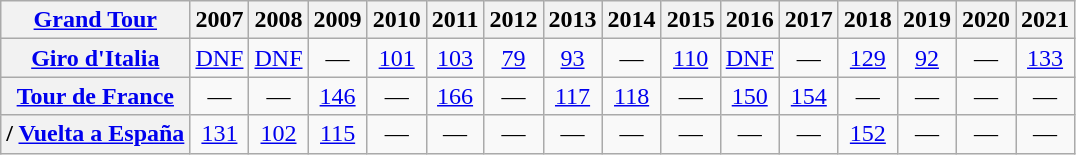<table class="wikitable plainrowheaders">
<tr>
<th scope="col"><a href='#'>Grand Tour</a></th>
<th scope="col">2007</th>
<th scope="col">2008</th>
<th scope="col">2009</th>
<th scope="col">2010</th>
<th scope="col">2011</th>
<th scope="col">2012</th>
<th scope="col">2013</th>
<th scope="col">2014</th>
<th scope="col">2015</th>
<th scope="col">2016</th>
<th scope="col">2017</th>
<th scope="col">2018</th>
<th scope="col">2019</th>
<th scope="col">2020</th>
<th scope="col">2021</th>
</tr>
<tr style="text-align:center;">
<th scope="row"> <a href='#'>Giro d'Italia</a></th>
<td><a href='#'>DNF</a></td>
<td><a href='#'>DNF</a></td>
<td>—</td>
<td><a href='#'>101</a></td>
<td><a href='#'>103</a></td>
<td><a href='#'>79</a></td>
<td><a href='#'>93</a></td>
<td>—</td>
<td><a href='#'>110</a></td>
<td><a href='#'>DNF</a></td>
<td>—</td>
<td><a href='#'>129</a></td>
<td><a href='#'>92</a></td>
<td>—</td>
<td><a href='#'>133</a></td>
</tr>
<tr style="text-align:center;">
<th scope="row"> <a href='#'>Tour de France</a></th>
<td>—</td>
<td>—</td>
<td><a href='#'>146</a></td>
<td>—</td>
<td><a href='#'>166</a></td>
<td>—</td>
<td><a href='#'>117</a></td>
<td><a href='#'>118</a></td>
<td>—</td>
<td><a href='#'>150</a></td>
<td><a href='#'>154</a></td>
<td>—</td>
<td>—</td>
<td>—</td>
<td>—</td>
</tr>
<tr style="text-align:center;">
<th scope="row">/ <a href='#'>Vuelta a España</a></th>
<td><a href='#'>131</a></td>
<td><a href='#'>102</a></td>
<td><a href='#'>115</a></td>
<td>—</td>
<td>—</td>
<td>—</td>
<td>—</td>
<td>—</td>
<td>—</td>
<td>—</td>
<td>—</td>
<td><a href='#'>152</a></td>
<td>—</td>
<td>—</td>
<td>—</td>
</tr>
</table>
